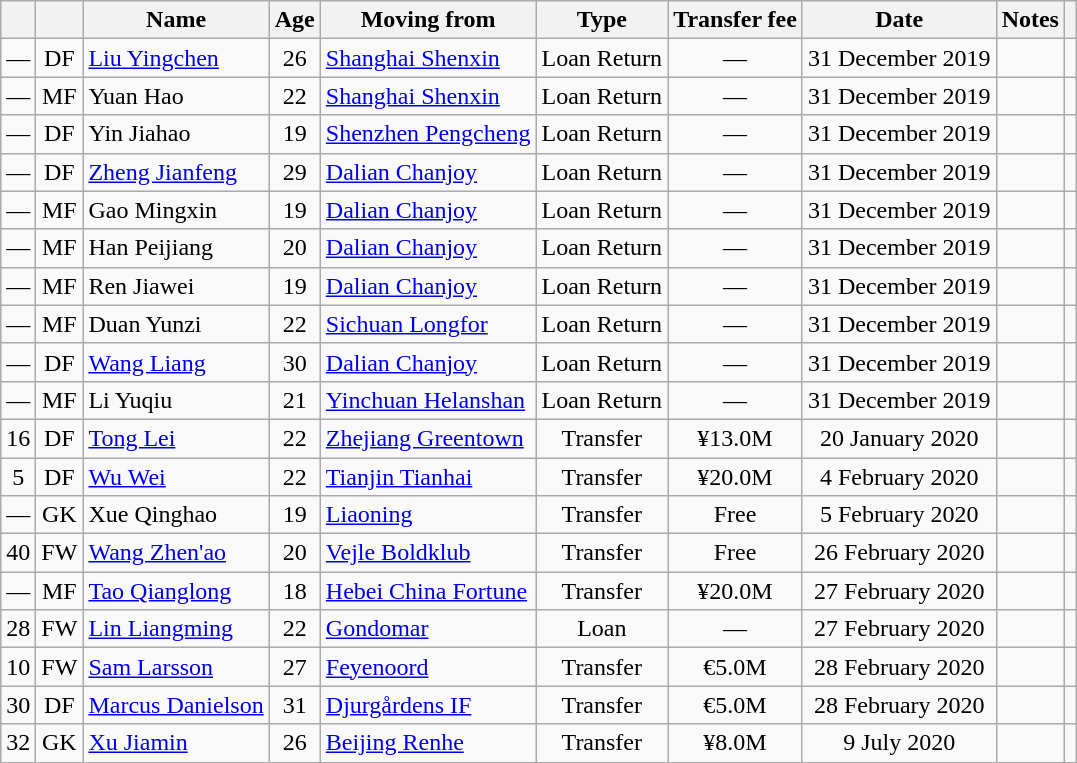<table class="wikitable" style="text-align: center">
<tr>
<th></th>
<th></th>
<th>Name</th>
<th>Age</th>
<th>Moving from</th>
<th>Type</th>
<th>Transfer fee</th>
<th>Date</th>
<th>Notes</th>
<th></th>
</tr>
<tr>
<td>—</td>
<td>DF</td>
<td align="left"> <a href='#'>Liu Yingchen</a></td>
<td>26</td>
<td align="left"> <a href='#'>Shanghai Shenxin</a></td>
<td>Loan Return</td>
<td>—</td>
<td>31 December 2019</td>
<td></td>
<td></td>
</tr>
<tr>
<td>—</td>
<td>MF</td>
<td align="left"> Yuan Hao</td>
<td>22</td>
<td align="left"> <a href='#'>Shanghai Shenxin</a></td>
<td>Loan Return</td>
<td>—</td>
<td>31 December 2019</td>
<td></td>
<td></td>
</tr>
<tr>
<td>—</td>
<td>DF</td>
<td align="left"> Yin Jiahao</td>
<td>19</td>
<td align="left"> <a href='#'>Shenzhen Pengcheng</a></td>
<td>Loan Return</td>
<td>—</td>
<td>31 December 2019</td>
<td></td>
<td></td>
</tr>
<tr>
<td>—</td>
<td>DF</td>
<td align="left"> <a href='#'>Zheng Jianfeng</a></td>
<td>29</td>
<td align="left"> <a href='#'>Dalian Chanjoy</a></td>
<td>Loan Return</td>
<td>—</td>
<td>31 December 2019</td>
<td></td>
<td></td>
</tr>
<tr>
<td>—</td>
<td>MF</td>
<td align="left"> Gao Mingxin</td>
<td>19</td>
<td align="left"> <a href='#'>Dalian Chanjoy</a></td>
<td>Loan Return</td>
<td>—</td>
<td>31 December 2019</td>
<td></td>
<td></td>
</tr>
<tr>
<td>—</td>
<td>MF</td>
<td align="left"> Han Peijiang</td>
<td>20</td>
<td align="left"> <a href='#'>Dalian Chanjoy</a></td>
<td>Loan Return</td>
<td>—</td>
<td>31 December 2019</td>
<td></td>
<td></td>
</tr>
<tr>
<td>—</td>
<td>MF</td>
<td align="left"> Ren Jiawei</td>
<td>19</td>
<td align="left"> <a href='#'>Dalian Chanjoy</a></td>
<td>Loan Return</td>
<td>—</td>
<td>31 December 2019</td>
<td></td>
<td></td>
</tr>
<tr>
<td>—</td>
<td>MF</td>
<td align="left"> Duan Yunzi</td>
<td>22</td>
<td align="left"> <a href='#'>Sichuan Longfor</a></td>
<td>Loan Return</td>
<td>—</td>
<td>31 December 2019</td>
<td></td>
<td></td>
</tr>
<tr>
<td>—</td>
<td>DF</td>
<td align="left"> <a href='#'>Wang Liang</a></td>
<td>30</td>
<td align="left"> <a href='#'>Dalian Chanjoy</a></td>
<td>Loan Return</td>
<td>—</td>
<td>31 December 2019</td>
<td></td>
<td></td>
</tr>
<tr>
<td>—</td>
<td>MF</td>
<td align="left"> Li Yuqiu</td>
<td>21</td>
<td align="left"> <a href='#'>Yinchuan Helanshan</a></td>
<td>Loan Return</td>
<td>—</td>
<td>31 December 2019</td>
<td></td>
<td></td>
</tr>
<tr>
<td>16</td>
<td>DF</td>
<td align="left"> <a href='#'>Tong Lei</a></td>
<td>22</td>
<td align="left"> <a href='#'>Zhejiang Greentown</a></td>
<td>Transfer</td>
<td>¥13.0M</td>
<td>20 January 2020</td>
<td></td>
<td></td>
</tr>
<tr>
<td>5</td>
<td>DF</td>
<td align="left"> <a href='#'>Wu Wei</a></td>
<td>22</td>
<td align="left"> <a href='#'>Tianjin Tianhai</a></td>
<td>Transfer</td>
<td>¥20.0M</td>
<td>4 February 2020</td>
<td></td>
<td></td>
</tr>
<tr>
<td>—</td>
<td>GK</td>
<td align="left"> Xue Qinghao</td>
<td>19</td>
<td align="left"> <a href='#'>Liaoning</a></td>
<td>Transfer</td>
<td>Free</td>
<td>5 February 2020</td>
<td></td>
<td></td>
</tr>
<tr>
<td>40</td>
<td>FW</td>
<td align="left"> <a href='#'>Wang Zhen'ao</a></td>
<td>20</td>
<td align="left"> <a href='#'>Vejle Boldklub</a></td>
<td>Transfer</td>
<td>Free</td>
<td>26 February 2020</td>
<td></td>
<td></td>
</tr>
<tr>
<td>—</td>
<td>MF</td>
<td align="left"> <a href='#'>Tao Qianglong</a></td>
<td>18</td>
<td align="left"> <a href='#'>Hebei China Fortune</a></td>
<td>Transfer</td>
<td>¥20.0M</td>
<td>27 February 2020</td>
<td></td>
<td></td>
</tr>
<tr>
<td>28</td>
<td>FW</td>
<td align="left"> <a href='#'>Lin Liangming</a></td>
<td>22</td>
<td align="left"> <a href='#'>Gondomar</a></td>
<td>Loan</td>
<td>—</td>
<td>27 February 2020</td>
<td></td>
<td></td>
</tr>
<tr>
<td>10</td>
<td>FW</td>
<td align="left"> <a href='#'>Sam Larsson</a></td>
<td>27</td>
<td align="left"> <a href='#'>Feyenoord</a></td>
<td>Transfer</td>
<td>€5.0M</td>
<td>28 February 2020</td>
<td></td>
<td></td>
</tr>
<tr>
<td>30</td>
<td>DF</td>
<td align="left"> <a href='#'>Marcus Danielson</a></td>
<td>31</td>
<td align="left"> <a href='#'>Djurgårdens IF</a></td>
<td>Transfer</td>
<td>€5.0M</td>
<td>28 February 2020</td>
<td></td>
<td></td>
</tr>
<tr>
<td>32</td>
<td>GK</td>
<td align="left"> <a href='#'>Xu Jiamin</a></td>
<td>26</td>
<td align="left"> <a href='#'>Beijing Renhe</a></td>
<td>Transfer</td>
<td>¥8.0M</td>
<td>9 July 2020</td>
<td></td>
<td></td>
</tr>
</table>
